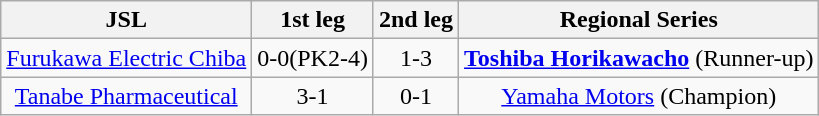<table class="wikitable">
<tr align=center>
<th>JSL</th>
<th>1st leg</th>
<th>2nd leg</th>
<th>Regional Series</th>
</tr>
<tr align=center>
<td><a href='#'>Furukawa Electric Chiba</a></td>
<td>0-0(PK2-4)</td>
<td>1-3</td>
<td><strong><a href='#'>Toshiba Horikawacho</a></strong> (Runner-up)</td>
</tr>
<tr align=center>
<td><a href='#'>Tanabe Pharmaceutical</a></td>
<td>3-1</td>
<td>0-1</td>
<td><a href='#'>Yamaha Motors</a> (Champion)</td>
</tr>
</table>
